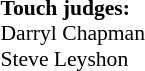<table width=100% style="font-size: 90%">
<tr>
<td><br><strong>Touch judges:</strong>
<br> Darryl Chapman
<br> Steve Leyshon</td>
</tr>
</table>
